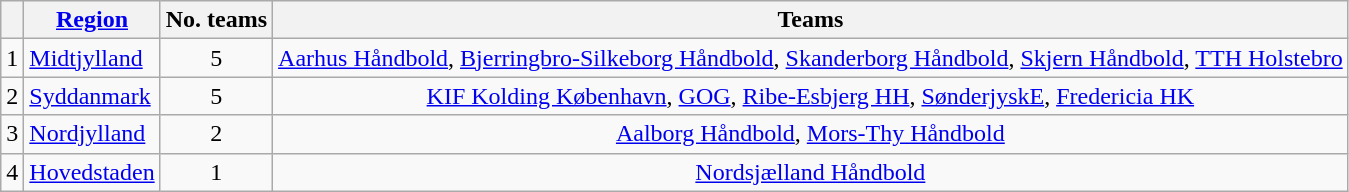<table class="wikitable">
<tr>
<th></th>
<th><a href='#'>Region</a></th>
<th>No. teams</th>
<th>Teams</th>
</tr>
<tr>
<td rowspan=1>1</td>
<td><a href='#'>Midtjylland</a></td>
<td align=center>5</td>
<td align=center><a href='#'>Aarhus Håndbold</a>, <a href='#'>Bjerringbro-Silkeborg Håndbold</a>, <a href='#'>Skanderborg Håndbold</a>, <a href='#'>Skjern Håndbold</a>, <a href='#'>TTH Holstebro</a></td>
</tr>
<tr>
<td rowspan=1>2</td>
<td><a href='#'>Syddanmark</a></td>
<td align=center>5</td>
<td align=center><a href='#'>KIF Kolding København</a>, <a href='#'>GOG</a>, <a href='#'>Ribe-Esbjerg HH</a>, <a href='#'>SønderjyskE</a>, <a href='#'>Fredericia HK</a></td>
</tr>
<tr>
<td rowspan=1>3</td>
<td><a href='#'>Nordjylland</a></td>
<td align=center>2</td>
<td align=center><a href='#'>Aalborg Håndbold</a>, <a href='#'>Mors-Thy Håndbold</a></td>
</tr>
<tr>
<td rowspan=1>4</td>
<td><a href='#'>Hovedstaden</a></td>
<td align=center>1</td>
<td align=center><a href='#'>Nordsjælland Håndbold</a></td>
</tr>
</table>
